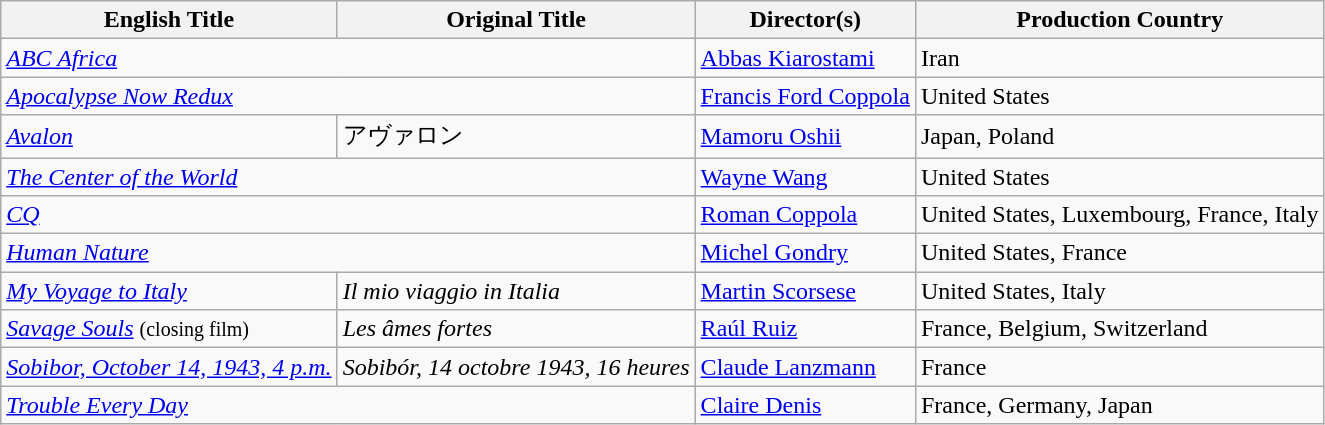<table class="wikitable">
<tr>
<th>English Title</th>
<th>Original Title</th>
<th>Director(s)</th>
<th>Production Country</th>
</tr>
<tr>
<td colspan="2"><em><a href='#'>ABC Africa</a></em></td>
<td><a href='#'>Abbas Kiarostami</a></td>
<td>Iran</td>
</tr>
<tr>
<td colspan="2"><em><a href='#'>Apocalypse Now Redux</a></em></td>
<td><a href='#'>Francis Ford Coppola</a></td>
<td>United States</td>
</tr>
<tr>
<td><em><a href='#'>Avalon</a></em></td>
<td>アヴァロン</td>
<td><a href='#'>Mamoru Oshii</a></td>
<td>Japan, Poland</td>
</tr>
<tr>
<td colspan="2"><em><a href='#'>The Center of the World</a></em></td>
<td><a href='#'>Wayne Wang</a></td>
<td>United States</td>
</tr>
<tr>
<td colspan="2"><em><a href='#'>CQ</a></em></td>
<td><a href='#'>Roman Coppola</a></td>
<td>United States, Luxembourg, France, Italy</td>
</tr>
<tr>
<td colspan="2"><em><a href='#'>Human Nature</a></em></td>
<td><a href='#'>Michel Gondry</a></td>
<td>United States, France</td>
</tr>
<tr>
<td><em><a href='#'>My Voyage to Italy</a></em></td>
<td><em>Il mio viaggio in Italia</em></td>
<td><a href='#'>Martin Scorsese</a></td>
<td>United States, Italy</td>
</tr>
<tr>
<td><em><a href='#'>Savage Souls</a></em> <small>(closing film)</small></td>
<td><em>Les âmes fortes</em></td>
<td><a href='#'>Raúl Ruiz</a></td>
<td>France, Belgium, Switzerland</td>
</tr>
<tr>
<td><em><a href='#'>Sobibor, October 14, 1943, 4 p.m.</a></em></td>
<td><em>Sobibór, 14 octobre 1943, 16 heures</em></td>
<td><a href='#'>Claude Lanzmann</a></td>
<td>France</td>
</tr>
<tr>
<td colspan="2"><em><a href='#'>Trouble Every Day</a></em></td>
<td><a href='#'>Claire Denis</a></td>
<td>France, Germany, Japan</td>
</tr>
</table>
